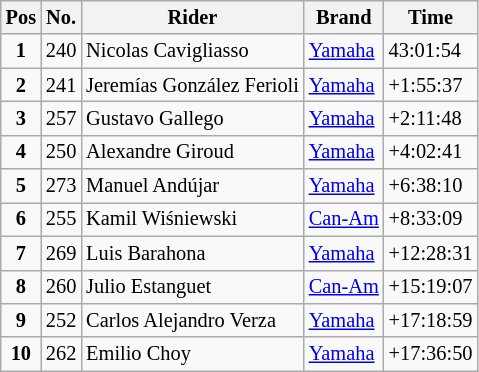<table class="wikitable" style="font-size:85%">
<tr>
<th>Pos</th>
<th>No.</th>
<th>Rider</th>
<th>Brand</th>
<th>Time</th>
</tr>
<tr>
<td align=center><strong>1</strong></td>
<td align=center>240</td>
<td> Nicolas Cavigliasso</td>
<td><a href='#'>Yamaha</a></td>
<td>43:01:54</td>
</tr>
<tr>
<td align=center><strong>2</strong></td>
<td align=center>241</td>
<td> Jeremías González Ferioli</td>
<td><a href='#'>Yamaha</a></td>
<td>+1:55:37</td>
</tr>
<tr>
<td align=center><strong>3</strong></td>
<td align=center>257</td>
<td> Gustavo Gallego</td>
<td><a href='#'>Yamaha</a></td>
<td>+2:11:48</td>
</tr>
<tr>
<td align=center><strong>4</strong></td>
<td align=center>250</td>
<td> Alexandre Giroud</td>
<td><a href='#'>Yamaha</a></td>
<td>+4:02:41</td>
</tr>
<tr>
<td align=center><strong>5</strong></td>
<td align=center>273</td>
<td> Manuel Andújar</td>
<td><a href='#'>Yamaha</a></td>
<td>+6:38:10</td>
</tr>
<tr>
<td align=center><strong>6</strong></td>
<td align=center>255</td>
<td> Kamil Wiśniewski</td>
<td><a href='#'>Can-Am</a></td>
<td>+8:33:09</td>
</tr>
<tr>
<td align=center><strong>7</strong></td>
<td align=center>269</td>
<td> Luis Barahona</td>
<td><a href='#'>Yamaha</a></td>
<td>+12:28:31</td>
</tr>
<tr>
<td align=center><strong>8</strong></td>
<td align=center>260</td>
<td> Julio Estanguet</td>
<td><a href='#'>Can-Am</a></td>
<td>+15:19:07</td>
</tr>
<tr>
<td align=center><strong>9</strong></td>
<td align=center>252</td>
<td> Carlos Alejandro Verza</td>
<td><a href='#'>Yamaha</a></td>
<td>+17:18:59</td>
</tr>
<tr>
<td align=center><strong>10</strong></td>
<td align=center>262</td>
<td> Emilio Choy</td>
<td><a href='#'>Yamaha</a></td>
<td>+17:36:50</td>
</tr>
</table>
